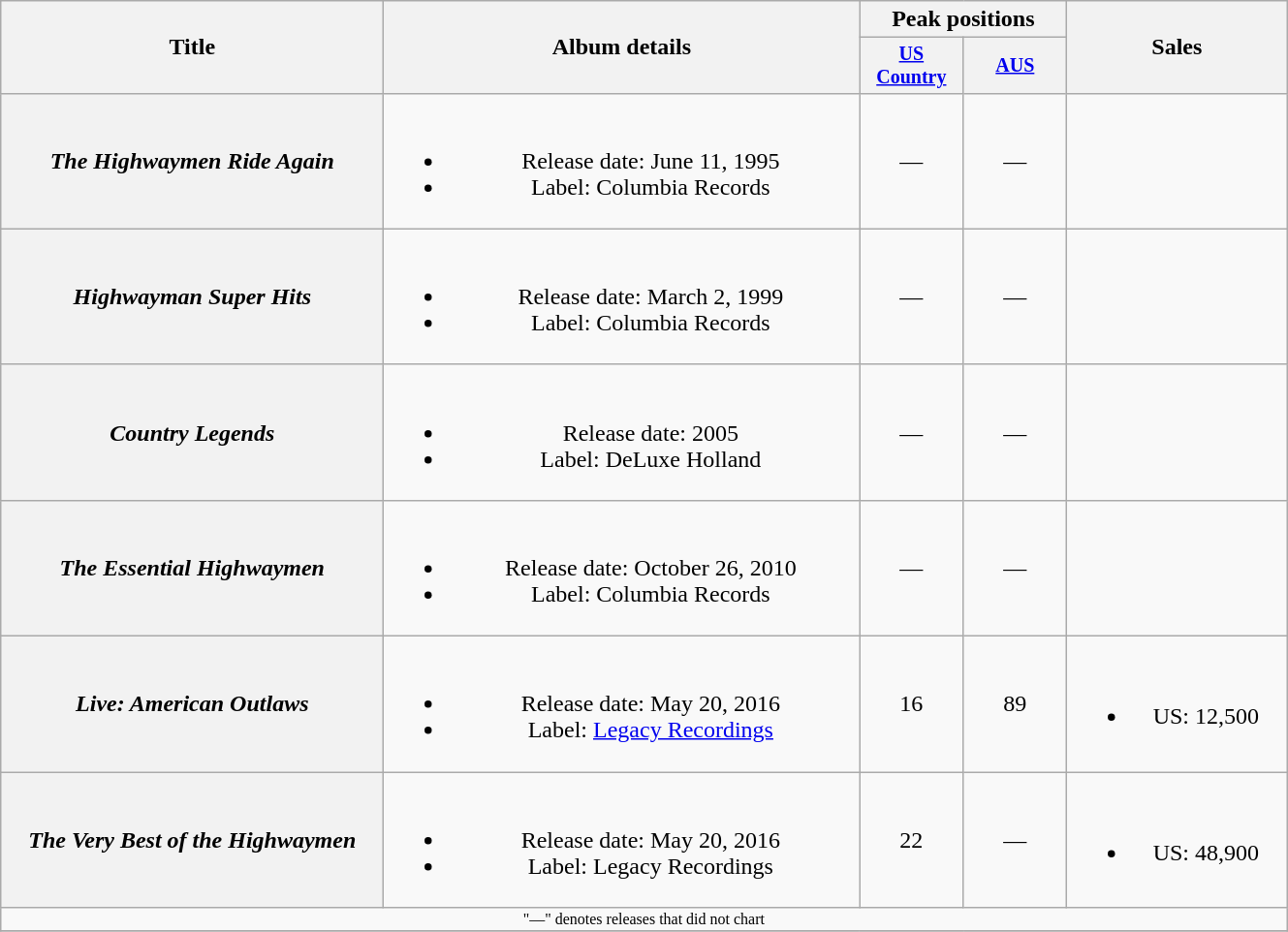<table class="wikitable plainrowheaders" style="text-align:center;">
<tr>
<th rowspan="2" style="width:16em;">Title</th>
<th rowspan="2" style="width:20em;">Album details</th>
<th colspan="2">Peak positions</th>
<th rowspan="2" style="width:9em;">Sales</th>
</tr>
<tr style="font-size:smaller;">
<th width="65"><a href='#'>US Country</a><br></th>
<th width="65"><a href='#'>AUS</a><br></th>
</tr>
<tr>
<th scope="row"><em>The Highwaymen Ride Again</em><br></th>
<td><br><ul><li>Release date: June 11, 1995</li><li>Label: Columbia Records</li></ul></td>
<td>—</td>
<td>—</td>
<td></td>
</tr>
<tr>
<th scope="row"><em>Highwayman Super Hits</em></th>
<td><br><ul><li>Release date: March 2, 1999</li><li>Label: Columbia Records</li></ul></td>
<td>—</td>
<td>—</td>
<td></td>
</tr>
<tr>
<th scope="row"><em>Country Legends</em></th>
<td><br><ul><li>Release date: 2005</li><li>Label: DeLuxe Holland</li></ul></td>
<td>—</td>
<td>—</td>
<td></td>
</tr>
<tr>
<th scope="row"><em>The Essential Highwaymen</em></th>
<td><br><ul><li>Release date: October 26, 2010</li><li>Label: Columbia Records</li></ul></td>
<td>—</td>
<td>—</td>
<td></td>
</tr>
<tr>
<th scope="row"><em>Live: American Outlaws</em></th>
<td><br><ul><li>Release date: May 20, 2016</li><li>Label: <a href='#'>Legacy Recordings</a></li></ul></td>
<td>16</td>
<td>89</td>
<td><br><ul><li>US: 12,500</li></ul></td>
</tr>
<tr>
<th scope="row"><em>The Very Best of the Highwaymen</em></th>
<td><br><ul><li>Release date: May 20, 2016</li><li>Label: Legacy Recordings</li></ul></td>
<td>22</td>
<td>—</td>
<td><br><ul><li>US: 48,900</li></ul></td>
</tr>
<tr>
<td colspan="5" style="font-size:8pt">"—" denotes releases that did not chart</td>
</tr>
<tr>
</tr>
</table>
